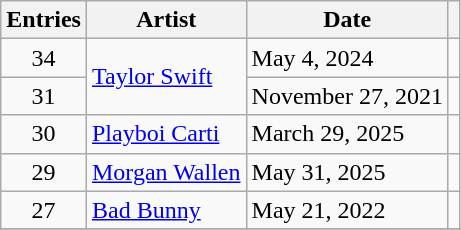<table class="wikitable sortable" >
<tr>
<th>Entries</th>
<th>Artist</th>
<th>Date</th>
<th class="unsortable"></th>
</tr>
<tr>
<td style="text-align:center;">34</td>
<td rowspan="2"><a href='#'>Taylor Swift</a></td>
<td>May 4, 2024</td>
<td></td>
</tr>
<tr>
<td style="text-align:center;">31</td>
<td>November 27, 2021</td>
<td></td>
</tr>
<tr>
<td style="text-align:center;">30</td>
<td><a href='#'>Playboi Carti</a></td>
<td>March 29, 2025</td>
<td></td>
</tr>
<tr>
<td style="text-align:center;">29</td>
<td><a href='#'>Morgan Wallen</a></td>
<td>May 31, 2025</td>
<td></td>
</tr>
<tr>
<td style="text-align:center;">27</td>
<td><a href='#'>Bad Bunny</a></td>
<td>May 21, 2022</td>
<td></td>
</tr>
<tr>
</tr>
</table>
